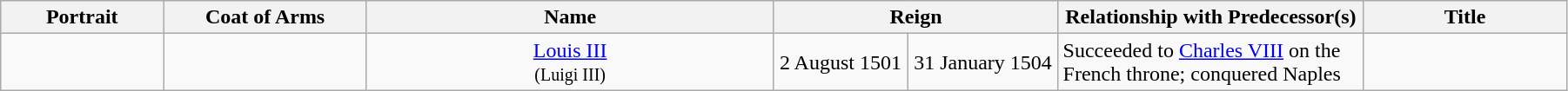<table width=95% class="wikitable">
<tr>
<th width=8%>Portrait</th>
<th width=10%>Coat of Arms</th>
<th width=20%>Name</th>
<th colspan=2 width=14%>Reign</th>
<th width=15%>Relationship with Predecessor(s)</th>
<th width=10%>Title</th>
</tr>
<tr>
<td align="center"></td>
<td align="center"></td>
<td align="center"><a href='#'>Louis III</a> <br><small>(Luigi III)</small></td>
<td align="center">2 August 1501</td>
<td align="center">31 January 1504</td>
<td>Succeeded to <a href='#'>Charles VIII</a> on the French throne; conquered Naples</td>
<td align="center"></td>
</tr>
</table>
